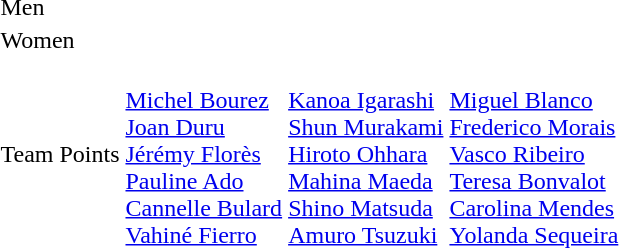<table>
<tr>
<td>Men</td>
<td></td>
<td></td>
<td></td>
</tr>
<tr>
<td>Women</td>
<td></td>
<td></td>
<td></td>
</tr>
<tr>
<td>Team Points</td>
<td><br><a href='#'>Michel Bourez</a><br><a href='#'>Joan Duru</a><br><a href='#'>Jérémy Florès</a><br><a href='#'>Pauline Ado</a><br><a href='#'>Cannelle Bulard</a><br><a href='#'>Vahiné Fierro</a></td>
<td><br><a href='#'>Kanoa Igarashi</a><br><a href='#'>Shun Murakami</a><br><a href='#'>Hiroto Ohhara</a><br><a href='#'>Mahina Maeda</a><br><a href='#'>Shino Matsuda</a><br><a href='#'>Amuro Tsuzuki</a></td>
<td><br><a href='#'>Miguel Blanco</a><br><a href='#'>Frederico Morais</a><br><a href='#'>Vasco Ribeiro</a><br><a href='#'>Teresa Bonvalot</a><br><a href='#'>Carolina Mendes</a><br><a href='#'>Yolanda Sequeira</a></td>
</tr>
</table>
